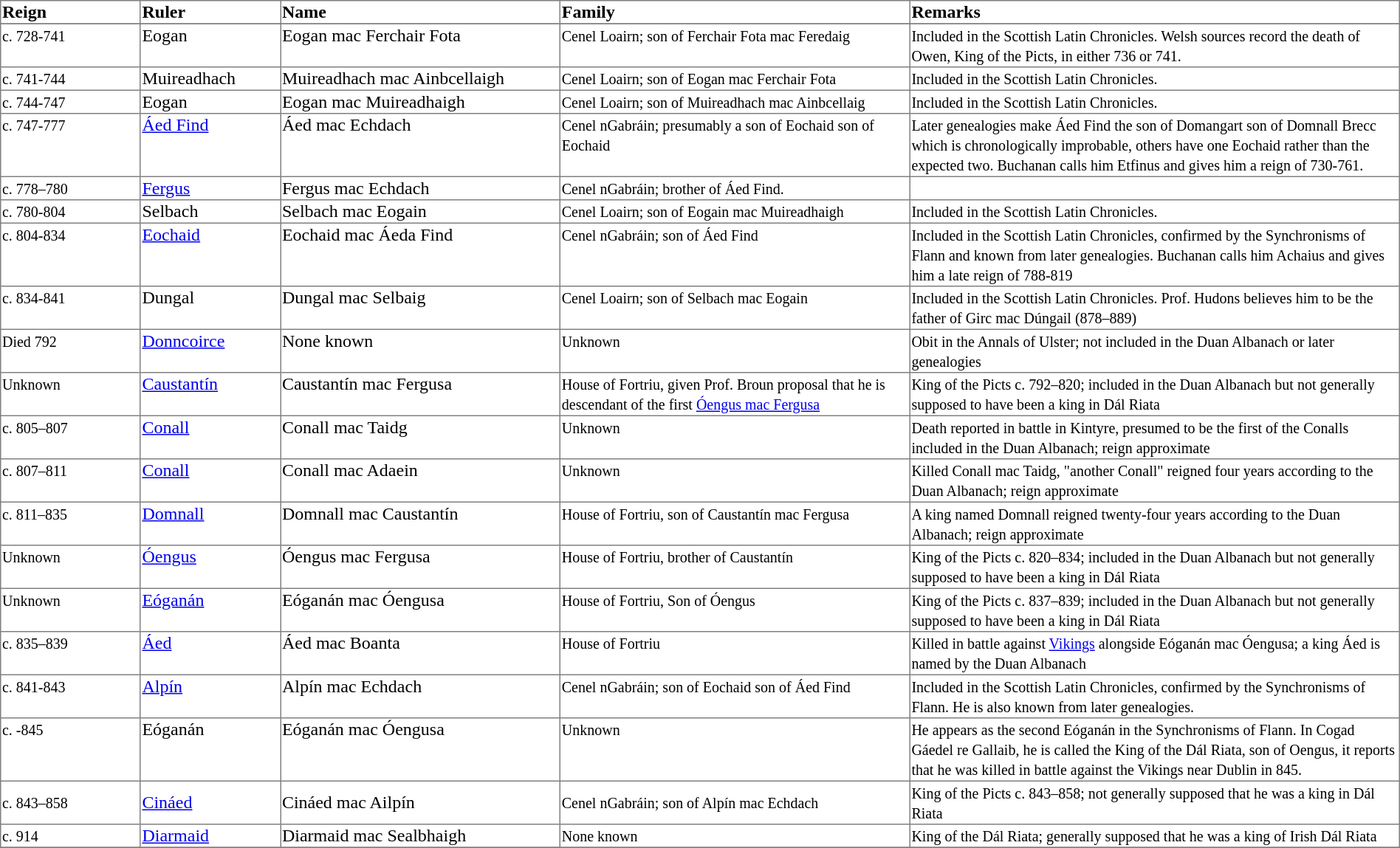<table border=1 style="border-collapse: collapse">
<tr align=left>
<th width="10%">Reign</th>
<th width="10%">Ruler</th>
<th width="20%">Name</th>
<th width="25%">Family</th>
<th width="35%">Remarks</th>
</tr>
<tr valign=top>
</tr>
<tr valign=top>
<td><small>c. 728-741</small></td>
<td>Eogan</td>
<td>Eogan mac Ferchair Fota</td>
<td><small>Cenel Loairn; son of Ferchair Fota mac Feredaig</small></td>
<td><small>Included in the Scottish Latin Chronicles. Welsh sources record the death of Owen, King of the Picts, in either 736 or 741.</small></td>
</tr>
<tr valign=top>
<td><small>c. 741-744</small></td>
<td>Muireadhach</td>
<td>Muireadhach mac Ainbcellaigh</td>
<td><small>Cenel Loairn; son of Eogan mac Ferchair Fota </small></td>
<td><small>Included in the Scottish Latin Chronicles.</small></td>
</tr>
<tr valign=top>
<td><small>c. 744-747</small></td>
<td>Eogan</td>
<td>Eogan mac Muireadhaigh</td>
<td><small>Cenel Loairn; son of Muireadhach mac Ainbcellaig </small></td>
<td><small>Included in the Scottish Latin Chronicles.</small></td>
</tr>
<tr valign=top>
<td><small>c. 747-777</small></td>
<td><a href='#'>Áed Find</a></td>
<td>Áed mac Echdach</td>
<td><small>Cenel nGabráin; presumably a son of Eochaid son of Eochaid</small></td>
<td><small>Later genealogies make Áed Find the son of Domangart son of Domnall Brecc which is chronologically improbable, others have one Eochaid rather than the expected two.  Buchanan calls him Etfinus and gives him a reign of 730-761.</small></td>
</tr>
<tr valign=top>
<td><small>c. 778–780</small></td>
<td><a href='#'>Fergus</a></td>
<td>Fergus mac Echdach</td>
<td><small>Cenel nGabráin; brother of Áed Find.</small></td>
<td></td>
</tr>
<tr valign=top>
<td><small>c. 780-804</small></td>
<td>Selbach</td>
<td>Selbach mac Eogain</td>
<td><small>Cenel Loairn; son of Eogain mac Muireadhaigh </small></td>
<td><small>Included in the Scottish Latin Chronicles. </small></td>
</tr>
<tr valign=top>
<td><small>c. 804-834</small></td>
<td><a href='#'>Eochaid</a></td>
<td>Eochaid mac Áeda Find</td>
<td><small>Cenel nGabráin; son of Áed Find</small></td>
<td><small>Included in the Scottish Latin Chronicles, confirmed by the Synchronisms of Flann and known from later genealogies.  Buchanan calls him Achaius and gives him a late reign of 788-819</small></td>
</tr>
<tr valign=top>
<td><small>c. 834-841</small></td>
<td>Dungal</td>
<td>Dungal mac Selbaig</td>
<td><small>Cenel Loairn; son of Selbach mac Eogain </small></td>
<td><small>Included in the Scottish Latin Chronicles. Prof. Hudons believes him to be the father of Girc mac Dúngail (878–889)</small></td>
</tr>
<tr valign=top>
<td><small>Died 792</small></td>
<td><a href='#'>Donncoirce</a></td>
<td>None known</td>
<td><small>Unknown</small></td>
<td><small>Obit in the Annals of Ulster; not included in the Duan Albanach or later genealogies</small></td>
</tr>
<tr valign=top>
<td><small>Unknown</small></td>
<td><a href='#'>Caustantín</a></td>
<td>Caustantín mac Fergusa</td>
<td><small>House of Fortriu, given Prof. Broun proposal that he is descendant of the first <a href='#'>Óengus mac Fergusa</a></small></td>
<td><small>King of the Picts c. 792–820; included in the Duan Albanach but not generally supposed to have been a king in Dál Riata</small></td>
</tr>
<tr valign=top>
<td><small>c. 805–807</small></td>
<td><a href='#'>Conall</a></td>
<td>Conall mac Taidg</td>
<td><small>Unknown</small></td>
<td><small>Death reported in battle in Kintyre, presumed to be the first of the Conalls included in the Duan Albanach; reign approximate</small></td>
</tr>
<tr valign=top>
<td><small>c. 807–811</small></td>
<td><a href='#'>Conall</a></td>
<td>Conall mac Adaein</td>
<td><small>Unknown</small></td>
<td><small>Killed Conall mac Taidg, "another Conall" reigned four years according to the Duan Albanach; reign approximate</small></td>
</tr>
<tr valign=top>
<td><small>c. 811–835</small></td>
<td><a href='#'>Domnall</a></td>
<td>Domnall mac Caustantín</td>
<td><small>House of Fortriu, son of Caustantín mac Fergusa</small></td>
<td><small>A king named Domnall reigned twenty-four years according to the Duan Albanach; reign approximate</small></td>
</tr>
<tr valign=top>
<td><small>Unknown</small></td>
<td><a href='#'>Óengus</a></td>
<td>Óengus mac Fergusa</td>
<td><small>House of Fortriu, brother of Caustantín</small></td>
<td><small>King of the Picts c. 820–834; included in the Duan Albanach but not generally supposed to have been a king in Dál Riata</small></td>
</tr>
<tr valign=top>
<td><small>Unknown</small></td>
<td><a href='#'>Eóganán</a></td>
<td>Eóganán mac Óengusa</td>
<td><small>House of Fortriu, Son of Óengus</small></td>
<td><small>King of the Picts c. 837–839; included in the Duan Albanach but not generally supposed to have been a king in Dál Riata</small></td>
</tr>
<tr valign=top>
<td><small>c. 835–839</small></td>
<td><a href='#'>Áed</a></td>
<td>Áed mac Boanta</td>
<td><small>House of Fortriu</small></td>
<td><small>Killed in battle against <a href='#'>Vikings</a> alongside Eóganán mac Óengusa; a king Áed is named by the Duan Albanach</small></td>
</tr>
<tr valign=top>
<td><small>c. 841-843</small></td>
<td><a href='#'>Alpín</a></td>
<td>Alpín mac Echdach</td>
<td><small>Cenel nGabráin; son of Eochaid son of Áed Find</small></td>
<td><small>Included in the Scottish Latin Chronicles, confirmed by the Synchronisms of Flann. He is also known from later genealogies.</small></td>
</tr>
<tr valign=top>
<td><small>c. -845</small></td>
<td>Eóganán</td>
<td>Eóganán mac Óengusa</td>
<td><small>Unknown</small></td>
<td><small>He appears as the second Eóganán in the Synchronisms of Flann. In Cogad Gáedel re Gallaib, he is called the King of the Dál Riata, son of Oengus, it reports that he was killed in battle against the Vikings near Dublin in 845.</small></td>
</tr>
<tr valign=top.>
<td><small>c. 843–858</small></td>
<td><a href='#'>Cináed</a></td>
<td>Cináed mac Ailpín</td>
<td><small>Cenel nGabráin; son of Alpín mac Echdach</small></td>
<td><small>King of the Picts c. 843–858; not generally supposed that he was a king in Dál Riata</small></td>
</tr>
<tr valign=top>
<td><small>c. 914</small></td>
<td><a href='#'>Diarmaid</a></td>
<td>Diarmaid mac Sealbhaigh</td>
<td><small>None known</small></td>
<td><small>King of the Dál Riata; generally supposed that he was a king of Irish Dál Riata</small></td>
</tr>
<tr valign=top>
</tr>
</table>
